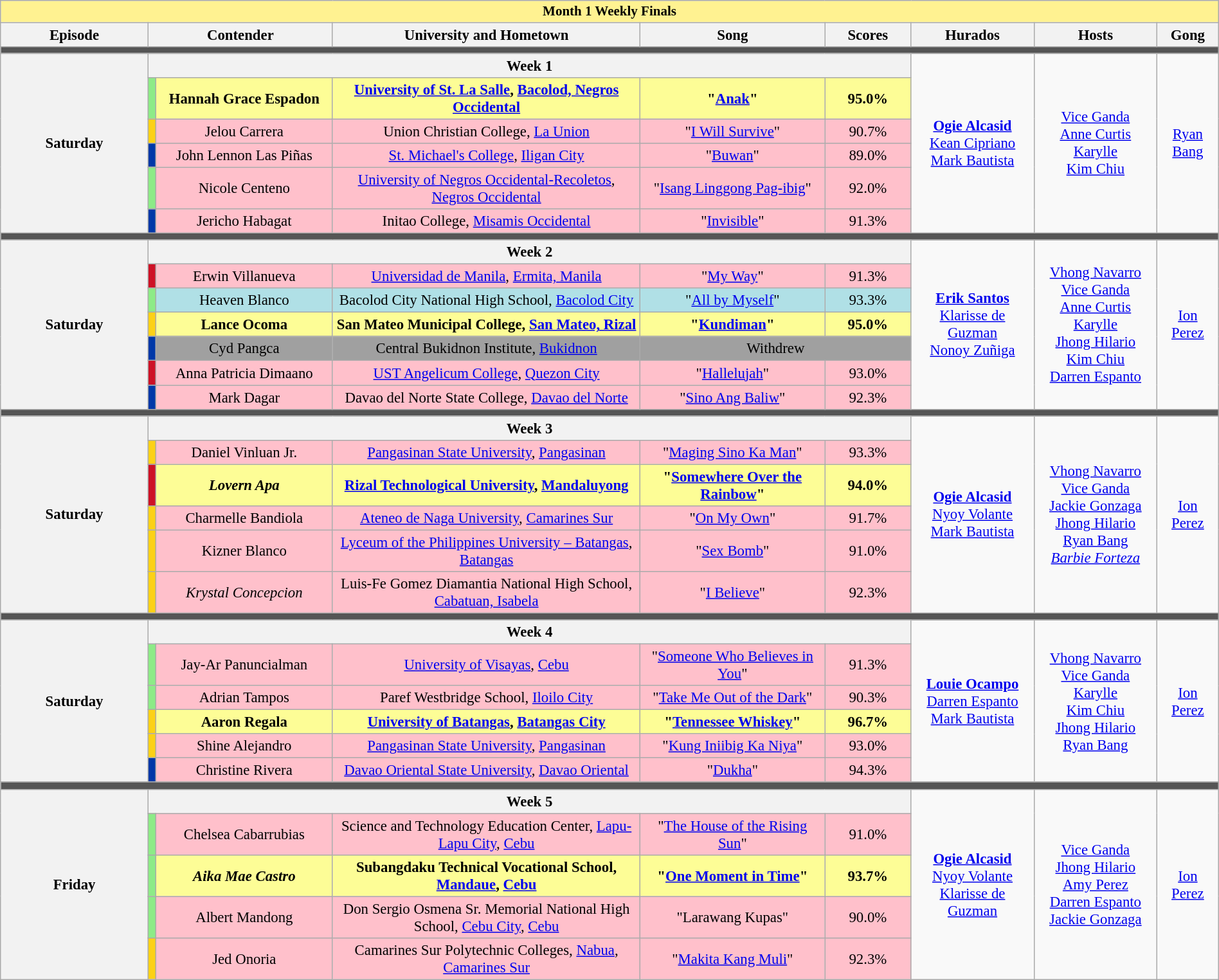<table class="wikitable mw-collapsible mw-collapsed" style="width:100%; text-align:center; font-size:95%;">
<tr>
<th colspan="9" style="background-color:#fff291;font-size:14px">Month 1 Weekly Finals</th>
</tr>
<tr>
<th width="12%">Episode</th>
<th colspan="2" width="15%">Contender</th>
<th width="25%">University and Hometown</th>
<th width="15%">Song</th>
<th width="7%">Scores</th>
<th width="10%">Hurados</th>
<th width="10%">Hosts</th>
<th width="05%">Gong</th>
</tr>
<tr>
<td colspan="9" style="background:#555;"></td>
</tr>
<tr>
<th rowspan="6">Saturday<br></th>
<th colspan="5">Week 1</th>
<td rowspan="6"><strong><a href='#'>Ogie Alcasid</a></strong><br><a href='#'>Kean Cipriano</a><br><a href='#'>Mark Bautista</a></td>
<td rowspan="6"><a href='#'>Vice Ganda</a><br><a href='#'>Anne Curtis</a><br><a href='#'>Karylle</a><br><a href='#'>Kim Chiu</a></td>
<td rowspan="6"><a href='#'>Ryan Bang</a></td>
</tr>
<tr style="background:#FDFD96" |>
<td style="background:#8deb87"></td>
<td><strong>Hannah Grace Espadon</strong></td>
<td><strong><a href='#'>University of St. La Salle</a>, <a href='#'>Bacolod, Negros Occidental</a></strong></td>
<td><strong>"<a href='#'>Anak</a>"</strong></td>
<td><strong>95.0%</strong></td>
</tr>
<tr style="background:pink">
<td style="background:#FCD116"></td>
<td>Jelou Carrera</td>
<td>Union Christian College, <a href='#'>La Union</a></td>
<td>"<a href='#'>I Will Survive</a>"</td>
<td>90.7%</td>
</tr>
<tr style="background:pink">
<td style="background:#0038A8"></td>
<td>John Lennon Las Piñas</td>
<td><a href='#'>St. Michael's College</a>, <a href='#'>Iligan City</a></td>
<td>"<a href='#'>Buwan</a>"</td>
<td>89.0%</td>
</tr>
<tr style="background:pink">
<td style="background:#8deb87"></td>
<td>Nicole Centeno</td>
<td><a href='#'>University of Negros Occidental-Recoletos</a>, <a href='#'>Negros Occidental</a></td>
<td>"<a href='#'>Isang Linggong Pag-ibig</a>"</td>
<td>92.0%</td>
</tr>
<tr style="background:pink">
<td style="background:#0038A8"></td>
<td>Jericho Habagat</td>
<td>Initao College, <a href='#'>Misamis Occidental</a></td>
<td>"<a href='#'>Invisible</a>"</td>
<td>91.3%</td>
</tr>
<tr>
<td colspan="9" style="background:#555;"></td>
</tr>
<tr>
<th rowspan="7">Saturday<br></th>
<th colspan="5">Week 2</th>
<td rowspan="7"><strong><a href='#'>Erik Santos</a></strong><br><a href='#'>Klarisse de Guzman</a><br><a href='#'>Nonoy Zuñiga</a></td>
<td rowspan="7"><a href='#'>Vhong Navarro</a><br><a href='#'>Vice Ganda</a><br><a href='#'>Anne Curtis</a><br><a href='#'>Karylle</a><br><a href='#'>Jhong Hilario</a><br><a href='#'>Kim Chiu</a><br><a href='#'>Darren Espanto</a></td>
<td rowspan="7"><a href='#'>Ion Perez</a></td>
</tr>
<tr style="background:pink">
<td style="background:#CE1126"></td>
<td>Erwin Villanueva</td>
<td><a href='#'>Universidad de Manila</a>, <a href='#'>Ermita, Manila</a></td>
<td>"<a href='#'>My Way</a>"</td>
<td>91.3%</td>
</tr>
<tr style="background:#B0E0E6">
<td style="background:#8deb87"></td>
<td>Heaven Blanco</td>
<td>Bacolod City National High School, <a href='#'>Bacolod City</a></td>
<td>"<a href='#'>All by Myself</a>"</td>
<td>93.3%</td>
</tr>
<tr style="background:#FDFD96" |>
<td style="background:#FCD116"></td>
<td><strong>Lance Ocoma</strong></td>
<td><strong>San Mateo Municipal College, <a href='#'>San Mateo, Rizal</a></strong></td>
<td><strong>"<a href='#'>Kundiman</a>"</strong></td>
<td><strong>95.0%</strong></td>
</tr>
<tr style="background:#a0a0a0">
<td style="background:#0038A8"></td>
<td>Cyd Pangca</td>
<td>Central Bukidnon Institute, <a href='#'>Bukidnon</a></td>
<td colspan="2">Withdrew</td>
</tr>
<tr style="background:pink">
<td style="background:#CE1126"></td>
<td>Anna Patricia Dimaano</td>
<td><a href='#'>UST Angelicum College</a>, <a href='#'>Quezon City</a></td>
<td>"<a href='#'>Hallelujah</a>"</td>
<td>93.0%</td>
</tr>
<tr style="background:pink">
<td style="background:#0038A8"></td>
<td>Mark Dagar</td>
<td>Davao del Norte State College, <a href='#'>Davao del Norte</a></td>
<td>"<a href='#'>Sino Ang Baliw</a>"</td>
<td>92.3%</td>
</tr>
<tr>
<td colspan="9" style="background:#555;"></td>
</tr>
<tr>
<th rowspan="6">Saturday<br></th>
<th colspan="5">Week 3</th>
<td rowspan="6"><strong><a href='#'>Ogie Alcasid</a></strong><br><a href='#'>Nyoy Volante</a><br><a href='#'>Mark Bautista</a></td>
<td rowspan="6"><a href='#'>Vhong Navarro</a><br><a href='#'>Vice Ganda</a><br><a href='#'>Jackie Gonzaga</a><br><a href='#'>Jhong Hilario</a><br><a href='#'>Ryan Bang</a><br><em><a href='#'>Barbie Forteza</a></em></td>
<td rowspan="6"><a href='#'>Ion Perez</a></td>
</tr>
<tr style="background:pink">
<td style="background:#FCD116"></td>
<td>Daniel Vinluan Jr.</td>
<td><a href='#'>Pangasinan State University</a>, <a href='#'>Pangasinan</a></td>
<td>"<a href='#'>Maging Sino Ka Man</a>"</td>
<td>93.3%</td>
</tr>
<tr style="background:#FDFD96" |>
<td style="background:#CE1126"></td>
<td><strong><em>Lovern Apa</em></strong></td>
<td><strong><a href='#'>Rizal Technological University</a>, <a href='#'>Mandaluyong</a></strong></td>
<td><strong>"<a href='#'>Somewhere Over the Rainbow</a>"</strong></td>
<td><strong>94.0%</strong></td>
</tr>
<tr style="background:pink">
<td style="background:#FCD116"></td>
<td>Charmelle Bandiola</td>
<td><a href='#'>Ateneo de Naga University</a>, <a href='#'>Camarines Sur</a></td>
<td>"<a href='#'>On My Own</a>"</td>
<td>91.7%</td>
</tr>
<tr style="background:pink">
<td style="background:#FCD116"></td>
<td>Kizner Blanco</td>
<td><a href='#'>Lyceum of the Philippines University – Batangas</a>, <a href='#'>Batangas</a></td>
<td>"<a href='#'>Sex Bomb</a>"</td>
<td>91.0%</td>
</tr>
<tr style="background:pink">
<td style="background:#FCD116"></td>
<td><em>Krystal Concepcion</em></td>
<td>Luis-Fe Gomez Diamantia National High School, <a href='#'>Cabatuan, Isabela</a></td>
<td>"<a href='#'>I Believe</a>"</td>
<td>92.3%</td>
</tr>
<tr>
<td colspan="9" style="background:#555;"></td>
</tr>
<tr>
<th rowspan="6">Saturday<br></th>
<th colspan="5">Week 4</th>
<td rowspan="6"><strong><a href='#'>Louie Ocampo</a></strong><br><a href='#'>Darren Espanto</a><br><a href='#'>Mark Bautista</a></td>
<td rowspan="6"><a href='#'>Vhong Navarro</a><br><a href='#'>Vice Ganda</a><br><a href='#'>Karylle</a><br><a href='#'>Kim Chiu</a><br><a href='#'>Jhong Hilario</a><br><a href='#'>Ryan Bang</a></td>
<td rowspan="6"><a href='#'>Ion Perez</a></td>
</tr>
<tr style="background:pink">
<td style="background:#8deb87"></td>
<td>Jay-Ar Panuncialman</td>
<td><a href='#'>University of Visayas</a>, <a href='#'>Cebu</a></td>
<td>"<a href='#'>Someone Who Believes in You</a>"</td>
<td>91.3%</td>
</tr>
<tr style="background:pink">
<td style="background:#8deb87"></td>
<td>Adrian Tampos</td>
<td>Paref Westbridge School, <a href='#'>Iloilo City</a></td>
<td>"<a href='#'>Take Me Out of the Dark</a>"</td>
<td>90.3%</td>
</tr>
<tr style="background:#FDFD96" |>
<td style="background:#FCD116"></td>
<td><strong>Aaron Regala</strong></td>
<td><strong><a href='#'>University of Batangas</a>, <a href='#'>Batangas City</a></strong></td>
<td><strong>"<a href='#'>Tennessee Whiskey</a>"</strong></td>
<td><strong>96.7%</strong></td>
</tr>
<tr style="background:pink">
<td style="background:#FCD116"></td>
<td>Shine Alejandro</td>
<td><a href='#'>Pangasinan State University</a>, <a href='#'>Pangasinan</a></td>
<td>"<a href='#'>Kung Iniibig Ka Niya</a>"</td>
<td>93.0%</td>
</tr>
<tr style="background:pink">
<td style="background:#0038A8"></td>
<td>Christine Rivera</td>
<td><a href='#'>Davao Oriental State University</a>, <a href='#'>Davao Oriental</a></td>
<td>"<a href='#'>Dukha</a>"</td>
<td>94.3%</td>
</tr>
<tr>
<td colspan="9" style="background:#555;"></td>
</tr>
<tr>
<th rowspan="6">Friday<br></th>
<th colspan="5">Week 5</th>
<td rowspan="6"><strong><a href='#'>Ogie Alcasid</a></strong><br><a href='#'>Nyoy Volante</a><br><a href='#'>Klarisse de Guzman</a></td>
<td rowspan="6"><a href='#'>Vice Ganda</a><br><a href='#'>Jhong Hilario</a><br><a href='#'>Amy Perez</a><br><a href='#'>Darren Espanto</a><br><a href='#'>Jackie Gonzaga</a></td>
<td rowspan="6"><a href='#'>Ion Perez</a></td>
</tr>
<tr style="background:pink">
<td style="background:#8deb87"></td>
<td>Chelsea Cabarrubias</td>
<td>Science and Technology Education Center, <a href='#'>Lapu-Lapu City</a>, <a href='#'>Cebu</a></td>
<td>"<a href='#'>The House of the Rising Sun</a>"</td>
<td>91.0%</td>
</tr>
<tr style="background:#FDFD96">
<td style="background:#8deb87"></td>
<td><strong><em>Aika Mae Castro</em></strong></td>
<td><strong>Subangdaku Technical Vocational School, <a href='#'>Mandaue</a>, <a href='#'>Cebu</a></strong></td>
<td><strong>"<a href='#'>One Moment in Time</a>"</strong></td>
<td><strong>93.7%</strong></td>
</tr>
<tr style="background:pink">
<td style="background:#8deb87"></td>
<td>Albert Mandong</td>
<td>Don Sergio Osmena Sr. Memorial National High School, <a href='#'>Cebu City</a>, <a href='#'>Cebu</a></td>
<td>"Larawang Kupas"</td>
<td>90.0%</td>
</tr>
<tr style="background:pink">
<td style="background:#FCD116"></td>
<td>Jed Onoria</td>
<td>Camarines Sur Polytechnic Colleges, <a href='#'>Nabua</a>, <a href='#'>Camarines Sur</a></td>
<td>"<a href='#'>Makita Kang Muli</a>"</td>
<td>92.3%</td>
</tr>
</table>
